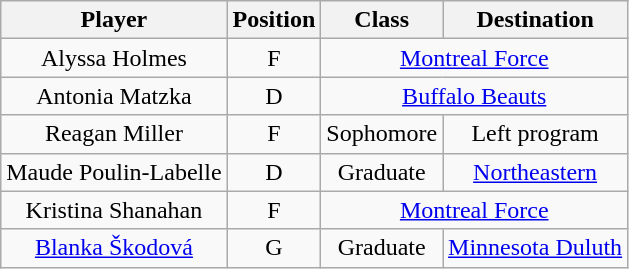<table class="wikitable">
<tr>
<th>Player</th>
<th>Position</th>
<th>Class</th>
<th>Destination</th>
</tr>
<tr style="text-align:center;" bgcolor="">
<td>Alyssa Holmes</td>
<td>F</td>
<td colspan="2"><a href='#'>Montreal Force</a></td>
</tr>
<tr style="text-align:center;" bgcolor="">
<td>Antonia Matzka</td>
<td>D</td>
<td colspan="2"><a href='#'>Buffalo Beauts</a></td>
</tr>
<tr style="text-align:center;" bgcolor="">
<td>Reagan Miller</td>
<td>F</td>
<td>Sophomore</td>
<td>Left program</td>
</tr>
<tr style="text-align:center;" bgcolor="">
<td>Maude Poulin-Labelle</td>
<td>D</td>
<td>Graduate</td>
<td><a href='#'>Northeastern</a></td>
</tr>
<tr style="text-align:center;" bgcolor="">
<td>Kristina Shanahan</td>
<td>F</td>
<td colspan="2"><a href='#'>Montreal Force</a></td>
</tr>
<tr style="text-align:center;" bgcolor="">
<td><a href='#'>Blanka Škodová</a></td>
<td>G</td>
<td>Graduate</td>
<td><a href='#'>Minnesota Duluth</a></td>
</tr>
</table>
